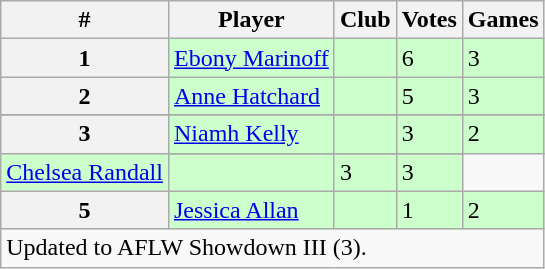<table class="wikitable">
<tr>
<th>#</th>
<th>Player</th>
<th>Club</th>
<th>Votes</th>
<th>Games</th>
</tr>
<tr style="background:#cfc;">
<th>1</th>
<td><a href='#'>Ebony Marinoff</a></td>
<td></td>
<td>6</td>
<td>3</td>
</tr>
<tr style="background:#cfc;">
<th>2</th>
<td><a href='#'>Anne Hatchard</a></td>
<td></td>
<td>5</td>
<td>3</td>
</tr>
<tr>
</tr>
<tr style="background:#cfc;">
<th rowspan="2">3</th>
<td><a href='#'>Niamh Kelly</a></td>
<td></td>
<td>3</td>
<td>2</td>
</tr>
<tr>
</tr>
<tr style="background:#cfc;"|>
<td><a href='#'>Chelsea Randall</a></td>
<td></td>
<td>3</td>
<td>3</td>
</tr>
<tr style="background:#cfc;">
<th>5</th>
<td><a href='#'>Jessica Allan</a></td>
<td></td>
<td>1</td>
<td>2</td>
</tr>
<tr>
<td colspan="5">Updated to AFLW Showdown III (3).</td>
</tr>
</table>
